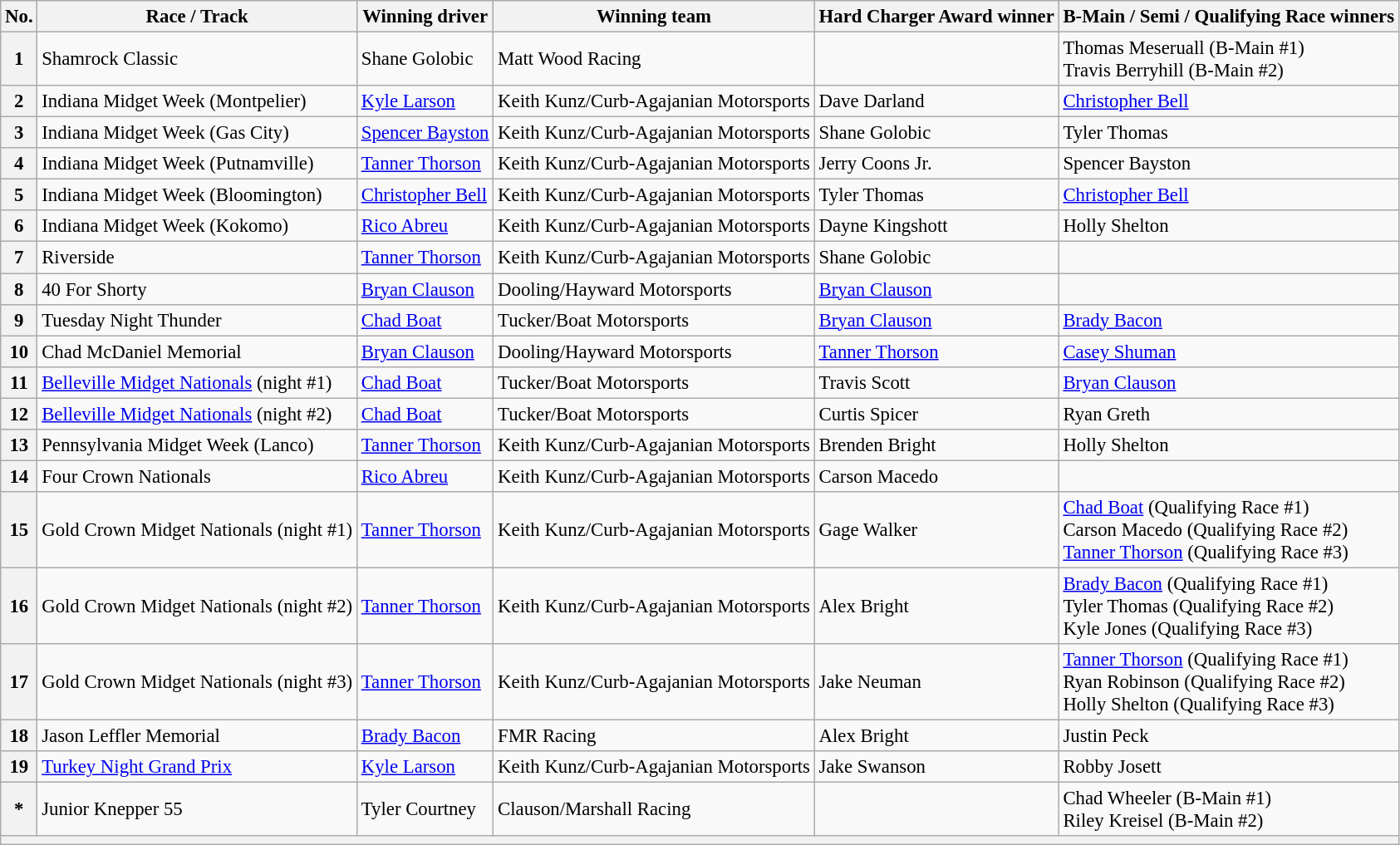<table class="wikitable sortable" style="font-size:95%">
<tr>
<th>No.</th>
<th>Race / Track</th>
<th>Winning driver</th>
<th>Winning team</th>
<th>Hard Charger Award winner</th>
<th>B-Main / Semi / Qualifying Race winners</th>
</tr>
<tr>
<th>1</th>
<td>Shamrock Classic</td>
<td>Shane Golobic</td>
<td>Matt Wood Racing</td>
<td></td>
<td>Thomas Meseruall (B-Main #1)<br>Travis Berryhill (B-Main #2)</td>
</tr>
<tr>
<th>2</th>
<td>Indiana Midget Week (Montpelier)</td>
<td><a href='#'>Kyle Larson</a></td>
<td>Keith Kunz/Curb-Agajanian Motorsports</td>
<td>Dave Darland</td>
<td><a href='#'>Christopher Bell</a></td>
</tr>
<tr>
<th>3</th>
<td>Indiana Midget Week (Gas City)</td>
<td><a href='#'>Spencer Bayston</a></td>
<td>Keith Kunz/Curb-Agajanian Motorsports</td>
<td>Shane Golobic</td>
<td>Tyler Thomas</td>
</tr>
<tr>
<th>4</th>
<td>Indiana Midget Week (Putnamville)</td>
<td><a href='#'>Tanner Thorson</a></td>
<td>Keith Kunz/Curb-Agajanian Motorsports</td>
<td>Jerry Coons Jr.</td>
<td>Spencer Bayston</td>
</tr>
<tr>
<th>5</th>
<td>Indiana Midget Week (Bloomington)</td>
<td><a href='#'>Christopher Bell</a></td>
<td>Keith Kunz/Curb-Agajanian Motorsports</td>
<td>Tyler Thomas</td>
<td><a href='#'>Christopher Bell</a></td>
</tr>
<tr>
<th>6</th>
<td>Indiana Midget Week (Kokomo)</td>
<td><a href='#'>Rico Abreu</a></td>
<td>Keith Kunz/Curb-Agajanian Motorsports</td>
<td>Dayne Kingshott</td>
<td>Holly Shelton</td>
</tr>
<tr>
<th>7</th>
<td>Riverside</td>
<td><a href='#'>Tanner Thorson</a></td>
<td>Keith Kunz/Curb-Agajanian Motorsports</td>
<td>Shane Golobic</td>
<td></td>
</tr>
<tr>
<th>8</th>
<td>40 For Shorty</td>
<td><a href='#'>Bryan Clauson</a></td>
<td>Dooling/Hayward Motorsports</td>
<td><a href='#'>Bryan Clauson</a></td>
<td></td>
</tr>
<tr>
<th>9</th>
<td>Tuesday Night Thunder</td>
<td><a href='#'>Chad Boat</a></td>
<td>Tucker/Boat Motorsports</td>
<td><a href='#'>Bryan Clauson</a></td>
<td><a href='#'>Brady Bacon</a></td>
</tr>
<tr>
<th>10</th>
<td>Chad McDaniel Memorial</td>
<td><a href='#'>Bryan Clauson</a></td>
<td>Dooling/Hayward Motorsports</td>
<td><a href='#'>Tanner Thorson</a></td>
<td><a href='#'>Casey Shuman</a></td>
</tr>
<tr>
<th>11</th>
<td><a href='#'>Belleville Midget Nationals</a> (night #1)</td>
<td><a href='#'>Chad Boat</a></td>
<td>Tucker/Boat Motorsports</td>
<td>Travis Scott</td>
<td><a href='#'>Bryan Clauson</a></td>
</tr>
<tr>
<th>12</th>
<td><a href='#'>Belleville Midget Nationals</a> (night #2)</td>
<td><a href='#'>Chad Boat</a></td>
<td>Tucker/Boat Motorsports</td>
<td>Curtis Spicer</td>
<td>Ryan Greth</td>
</tr>
<tr>
<th>13</th>
<td>Pennsylvania Midget Week (Lanco)</td>
<td><a href='#'>Tanner Thorson</a></td>
<td>Keith Kunz/Curb-Agajanian Motorsports</td>
<td>Brenden Bright</td>
<td>Holly Shelton</td>
</tr>
<tr>
<th>14</th>
<td>Four Crown Nationals</td>
<td><a href='#'>Rico Abreu</a></td>
<td>Keith Kunz/Curb-Agajanian Motorsports</td>
<td>Carson Macedo</td>
<td></td>
</tr>
<tr>
<th>15</th>
<td>Gold Crown Midget Nationals (night #1)</td>
<td><a href='#'>Tanner Thorson</a></td>
<td>Keith Kunz/Curb-Agajanian Motorsports</td>
<td>Gage Walker</td>
<td><a href='#'>Chad Boat</a> (Qualifying Race #1)<br>Carson Macedo (Qualifying Race #2)<br><a href='#'>Tanner Thorson</a> (Qualifying Race #3)</td>
</tr>
<tr>
<th>16</th>
<td>Gold Crown Midget Nationals (night #2)</td>
<td><a href='#'>Tanner Thorson</a></td>
<td>Keith Kunz/Curb-Agajanian Motorsports</td>
<td>Alex Bright</td>
<td><a href='#'>Brady Bacon</a> (Qualifying Race #1)<br>Tyler Thomas (Qualifying Race #2)<br>Kyle Jones (Qualifying Race #3)</td>
</tr>
<tr>
<th>17</th>
<td>Gold Crown Midget Nationals (night #3)</td>
<td><a href='#'>Tanner Thorson</a></td>
<td>Keith Kunz/Curb-Agajanian Motorsports</td>
<td>Jake Neuman</td>
<td><a href='#'>Tanner Thorson</a> (Qualifying Race #1)<br>Ryan Robinson (Qualifying Race #2)<br>Holly Shelton (Qualifying Race #3)</td>
</tr>
<tr>
<th>18</th>
<td>Jason Leffler Memorial</td>
<td><a href='#'>Brady Bacon</a></td>
<td>FMR Racing</td>
<td>Alex Bright</td>
<td>Justin Peck</td>
</tr>
<tr>
<th>19</th>
<td><a href='#'>Turkey Night Grand Prix</a></td>
<td><a href='#'>Kyle Larson</a></td>
<td>Keith Kunz/Curb-Agajanian Motorsports</td>
<td>Jake Swanson</td>
<td>Robby Josett</td>
</tr>
<tr>
<th>*</th>
<td>Junior Knepper 55</td>
<td>Tyler Courtney</td>
<td>Clauson/Marshall Racing</td>
<td></td>
<td>Chad Wheeler (B-Main #1)<br>Riley Kreisel (B-Main #2)</td>
</tr>
<tr>
<th colspan=6></th>
</tr>
</table>
